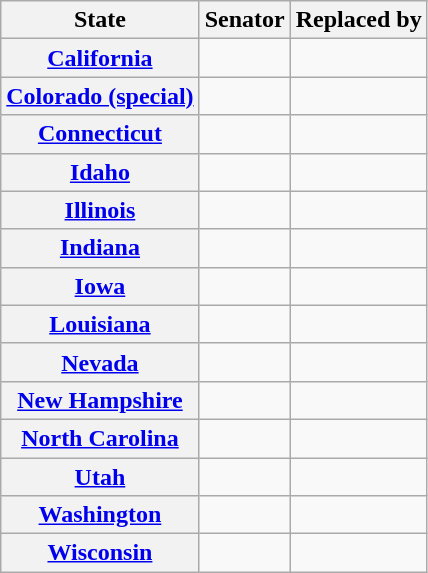<table class="wikitable sortable plainrowheaders">
<tr>
<th scope="col">State</th>
<th scope="col">Senator</th>
<th scope="col">Replaced by</th>
</tr>
<tr>
<th><a href='#'>California</a></th>
<td></td>
<td></td>
</tr>
<tr>
<th><a href='#'>Colorado (special)</a></th>
<td></td>
<td></td>
</tr>
<tr>
<th><a href='#'>Connecticut</a></th>
<td></td>
<td></td>
</tr>
<tr>
<th><a href='#'>Idaho</a></th>
<td></td>
<td></td>
</tr>
<tr>
<th><a href='#'>Illinois</a></th>
<td></td>
<td></td>
</tr>
<tr>
<th><a href='#'>Indiana</a></th>
<td></td>
<td></td>
</tr>
<tr>
<th><a href='#'>Iowa</a></th>
<td></td>
<td></td>
</tr>
<tr>
<th><a href='#'>Louisiana</a></th>
<td></td>
<td></td>
</tr>
<tr>
<th><a href='#'>Nevada</a></th>
<td></td>
<td></td>
</tr>
<tr>
<th><a href='#'>New Hampshire</a></th>
<td></td>
<td></td>
</tr>
<tr>
<th><a href='#'>North Carolina</a></th>
<td></td>
<td></td>
</tr>
<tr>
<th><a href='#'>Utah</a></th>
<td></td>
<td></td>
</tr>
<tr>
<th><a href='#'>Washington</a></th>
<td></td>
<td></td>
</tr>
<tr>
<th><a href='#'>Wisconsin</a></th>
<td></td>
<td></td>
</tr>
</table>
